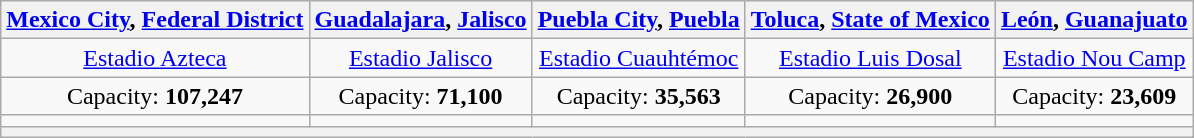<table class="wikitable" style="text-align:center">
<tr>
<th><a href='#'>Mexico City</a>, <a href='#'>Federal District</a></th>
<th><a href='#'>Guadalajara</a>, <a href='#'>Jalisco</a></th>
<th><a href='#'>Puebla City</a>, <a href='#'>Puebla</a></th>
<th><a href='#'>Toluca</a>, <a href='#'>State of Mexico</a></th>
<th><a href='#'>León</a>, <a href='#'>Guanajuato</a></th>
</tr>
<tr>
<td><a href='#'>Estadio Azteca</a></td>
<td><a href='#'>Estadio Jalisco</a></td>
<td><a href='#'>Estadio Cuauhtémoc</a></td>
<td><a href='#'>Estadio Luis Dosal</a></td>
<td><a href='#'>Estadio Nou Camp</a></td>
</tr>
<tr>
<td>Capacity: <strong>107,247</strong></td>
<td>Capacity: <strong>71,100</strong></td>
<td>Capacity: <strong>35,563</strong></td>
<td>Capacity: <strong>26,900</strong></td>
<td>Capacity: <strong>23,609</strong></td>
</tr>
<tr>
<td></td>
<td></td>
<td></td>
<td></td>
<td></td>
</tr>
<tr>
<th colspan="5"></th>
</tr>
</table>
